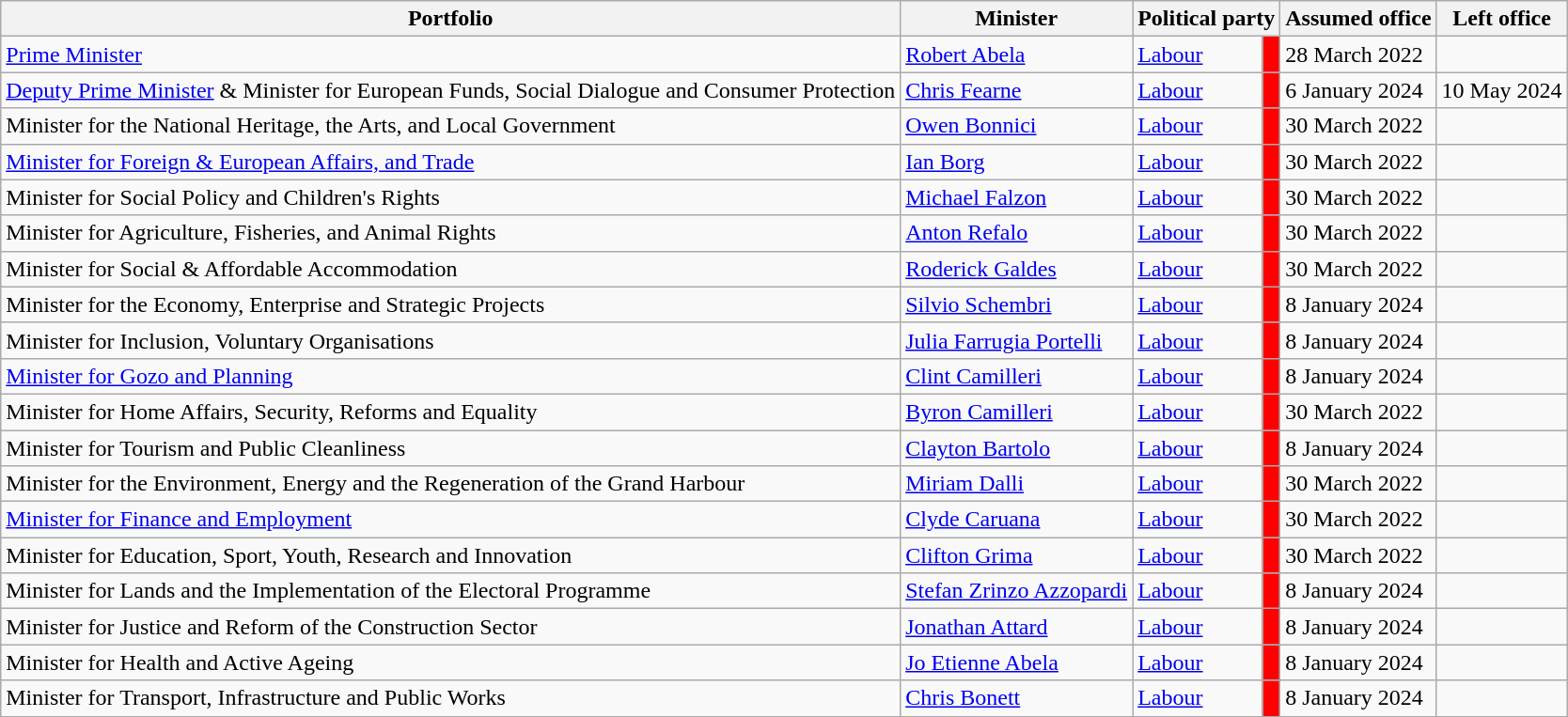<table class="wikitable">
<tr>
<th>Portfolio </th>
<th>Minister</th>
<th Colspan="2">Political party</th>
<th>Assumed office</th>
<th>Left office</th>
</tr>
<tr>
<td><a href='#'>Prime Minister</a><br></td>
<td><a href='#'>Robert Abela</a></td>
<td><a href='#'>Labour</a></td>
<td style="background:#FF0000;"></td>
<td>28 March 2022</td>
<td></td>
</tr>
<tr>
<td><a href='#'>Deputy Prime Minister</a> & Minister for European Funds, Social Dialogue and Consumer Protection<br></td>
<td><a href='#'>Chris Fearne</a></td>
<td><a href='#'>Labour</a></td>
<td style="background:#FF0000;"></td>
<td>6 January 2024</td>
<td>10 May 2024</td>
</tr>
<tr>
<td>Minister for the National Heritage, the Arts, and Local Government<br></td>
<td><a href='#'>Owen Bonnici</a></td>
<td><a href='#'>Labour</a></td>
<td style="background:#FF0000;"></td>
<td>30 March 2022</td>
<td></td>
</tr>
<tr>
<td><a href='#'>Minister for Foreign & European Affairs, and Trade</a><br></td>
<td><a href='#'>Ian Borg</a></td>
<td><a href='#'>Labour</a></td>
<td style="background:#FF0000;"></td>
<td>30 March 2022</td>
<td></td>
</tr>
<tr>
<td>Minister for Social Policy and Children's Rights<br></td>
<td><a href='#'>Michael Falzon</a></td>
<td><a href='#'>Labour</a></td>
<td style="background:#FF0000;"></td>
<td>30 March 2022</td>
<td></td>
</tr>
<tr>
<td>Minister for Agriculture, Fisheries, and Animal Rights<br></td>
<td><a href='#'>Anton Refalo</a></td>
<td><a href='#'>Labour</a></td>
<td style="background:#FF0000;"></td>
<td>30 March 2022</td>
<td></td>
</tr>
<tr>
<td>Minister for Social & Affordable Accommodation<br></td>
<td><a href='#'>Roderick Galdes</a></td>
<td><a href='#'>Labour</a></td>
<td style="background:#FF0000;"></td>
<td>30 March 2022</td>
<td></td>
</tr>
<tr>
<td>Minister for the Economy, Enterprise and Strategic Projects<br></td>
<td><a href='#'>Silvio Schembri</a></td>
<td><a href='#'>Labour</a></td>
<td style="background:#FF0000;"></td>
<td>8 January 2024</td>
<td></td>
</tr>
<tr>
<td>Minister for Inclusion, Voluntary Organisations<br></td>
<td><a href='#'>Julia Farrugia Portelli</a></td>
<td><a href='#'>Labour</a></td>
<td style="background:#FF0000;"></td>
<td>8 January 2024</td>
<td></td>
</tr>
<tr>
<td><a href='#'>Minister for Gozo and Planning</a><br></td>
<td><a href='#'>Clint Camilleri</a></td>
<td><a href='#'>Labour</a></td>
<td style="background:#FF0000;"></td>
<td>8 January 2024</td>
<td></td>
</tr>
<tr>
<td>Minister for Home Affairs, Security, Reforms and Equality<br></td>
<td><a href='#'>Byron Camilleri</a></td>
<td><a href='#'>Labour</a></td>
<td style="background:#FF0000;"></td>
<td>30 March 2022</td>
<td></td>
</tr>
<tr>
<td>Minister for Tourism and Public Cleanliness<br></td>
<td><a href='#'>Clayton Bartolo</a></td>
<td><a href='#'>Labour</a></td>
<td style="background:#FF0000;"></td>
<td>8 January 2024</td>
<td></td>
</tr>
<tr>
<td>Minister for the Environment, Energy and the Regeneration of the Grand Harbour<br></td>
<td><a href='#'>Miriam Dalli</a></td>
<td><a href='#'>Labour</a></td>
<td style="background:#FF0000;"></td>
<td>30 March 2022</td>
<td></td>
</tr>
<tr>
<td><a href='#'>Minister for Finance and Employment</a><br></td>
<td><a href='#'>Clyde Caruana</a></td>
<td><a href='#'>Labour</a></td>
<td style="background:#FF0000;"></td>
<td>30 March 2022</td>
<td></td>
</tr>
<tr>
<td>Minister for Education, Sport, Youth, Research and Innovation<br></td>
<td><a href='#'>Clifton Grima</a></td>
<td><a href='#'>Labour</a></td>
<td style="background:#FF0000;"></td>
<td>30 March 2022</td>
<td></td>
</tr>
<tr>
<td>Minister for Lands and the Implementation of the Electoral Programme<br></td>
<td><a href='#'>Stefan Zrinzo Azzopardi</a></td>
<td><a href='#'>Labour</a></td>
<td style="background:#FF0000;"></td>
<td>8 January 2024</td>
<td></td>
</tr>
<tr>
<td>Minister for Justice and Reform of the Construction Sector<br></td>
<td><a href='#'>Jonathan Attard</a></td>
<td><a href='#'>Labour</a></td>
<td style="background:#FF0000;"></td>
<td>8 January 2024</td>
<td></td>
</tr>
<tr>
<td>Minister for Health and Active Ageing<br></td>
<td><a href='#'>Jo Etienne Abela</a></td>
<td><a href='#'>Labour</a></td>
<td style="background:#FF0000;"></td>
<td>8 January 2024</td>
<td></td>
</tr>
<tr>
<td>Minister for Transport, Infrastructure and Public Works<br></td>
<td><a href='#'>Chris Bonett</a></td>
<td><a href='#'>Labour</a></td>
<td style="background:#FF0000;"></td>
<td>8 January 2024</td>
<td></td>
</tr>
</table>
